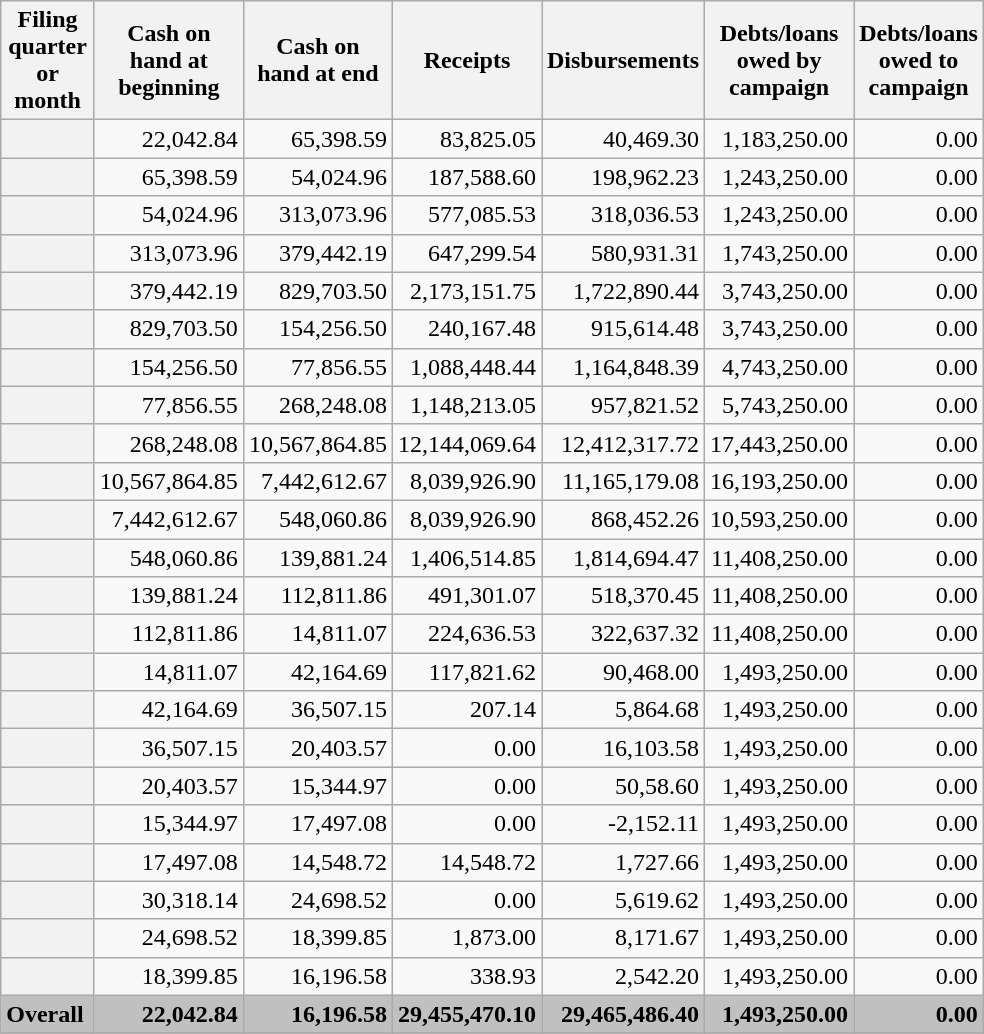<table class="wikitable sortable">
<tr>
<th scope="col" width=55px>Filing quarter or month</th>
<th scope="col" width=70px data-sort-type="number">Cash on hand at beginning</th>
<th scope="col" width=70px data-sort-type="number">Cash on hand at end</th>
<th scope="col" width=70px data-sort-type="number">Receipts</th>
<th scope="col" width=70px data-sort-type="number">Disbursements</th>
<th scope="col" width=70px data-sort-type="number">Debts/loans owed by campaign</th>
<th scope="col" width=70px data-sort-type="number">Debts/loans owed to campaign</th>
</tr>
<tr>
<th></th>
<td style="text-align:right;">22,042.84</td>
<td style="text-align:right;">65,398.59</td>
<td style="text-align:right;">83,825.05</td>
<td style="text-align:right;">40,469.30</td>
<td style="text-align:right;">1,183,250.00</td>
<td style="text-align:right;">0.00</td>
</tr>
<tr>
<th></th>
<td style="text-align:right;">65,398.59</td>
<td style="text-align:right;">54,024.96</td>
<td style="text-align:right;">187,588.60</td>
<td style="text-align:right;">198,962.23</td>
<td style="text-align:right;">1,243,250.00</td>
<td style="text-align:right;">0.00</td>
</tr>
<tr>
<th></th>
<td style="text-align:right;">54,024.96</td>
<td style="text-align:right;">313,073.96</td>
<td style="text-align:right;">577,085.53</td>
<td style="text-align:right;">318,036.53</td>
<td style="text-align:right;">1,243,250.00</td>
<td style="text-align:right;">0.00</td>
</tr>
<tr>
<th></th>
<td style="text-align:right;">313,073.96</td>
<td style="text-align:right;">379,442.19</td>
<td style="text-align:right;">647,299.54</td>
<td style="text-align:right;">580,931.31</td>
<td style="text-align:right;">1,743,250.00</td>
<td style="text-align:right;">0.00</td>
</tr>
<tr>
<th></th>
<td style="text-align:right;">379,442.19</td>
<td style="text-align:right;">829,703.50</td>
<td style="text-align:right;">2,173,151.75</td>
<td style="text-align:right;">1,722,890.44</td>
<td style="text-align:right;">3,743,250.00</td>
<td style="text-align:right;">0.00</td>
</tr>
<tr>
<th></th>
<td style="text-align:right;">829,703.50</td>
<td style="text-align:right;">154,256.50</td>
<td style="text-align:right;">240,167.48</td>
<td style="text-align:right;">915,614.48</td>
<td style="text-align:right;">3,743,250.00</td>
<td style="text-align:right;">0.00</td>
</tr>
<tr>
<th></th>
<td style="text-align:right;">154,256.50</td>
<td style="text-align:right;">77,856.55</td>
<td style="text-align:right;">1,088,448.44</td>
<td style="text-align:right;">1,164,848.39</td>
<td style="text-align:right;">4,743,250.00</td>
<td style="text-align:right;">0.00</td>
</tr>
<tr>
<th></th>
<td style="text-align:right;">77,856.55</td>
<td style="text-align:right;">268,248.08</td>
<td style="text-align:right;">1,148,213.05</td>
<td style="text-align:right;">957,821.52</td>
<td style="text-align:right;">5,743,250.00</td>
<td style="text-align:right;">0.00</td>
</tr>
<tr>
<th></th>
<td style="text-align:right;">268,248.08</td>
<td style="text-align:right;">10,567,864.85</td>
<td style="text-align:right;">12,144,069.64</td>
<td style="text-align:right;">12,412,317.72</td>
<td style="text-align:right;">17,443,250.00</td>
<td style="text-align:right;">0.00</td>
</tr>
<tr>
<th></th>
<td style="text-align:right;">10,567,864.85</td>
<td style="text-align:right;">7,442,612.67</td>
<td style="text-align:right;">8,039,926.90</td>
<td style="text-align:right;">11,165,179.08</td>
<td style="text-align:right;">16,193,250.00</td>
<td style="text-align:right;">0.00</td>
</tr>
<tr>
<th></th>
<td style="text-align:right;">7,442,612.67</td>
<td style="text-align:right;">548,060.86</td>
<td style="text-align:right;">8,039,926.90</td>
<td style="text-align:right;">868,452.26</td>
<td style="text-align:right;">10,593,250.00</td>
<td style="text-align:right;">0.00</td>
</tr>
<tr>
<th></th>
<td style="text-align:right;">548,060.86</td>
<td style="text-align:right;">139,881.24</td>
<td style="text-align:right;">1,406,514.85</td>
<td style="text-align:right;">1,814,694.47</td>
<td style="text-align:right;">11,408,250.00</td>
<td style="text-align:right;">0.00</td>
</tr>
<tr>
<th></th>
<td style="text-align:right;">139,881.24</td>
<td style="text-align:right;">112,811.86</td>
<td style="text-align:right;">491,301.07</td>
<td style="text-align:right;">518,370.45</td>
<td style="text-align:right;">11,408,250.00</td>
<td style="text-align:right;">0.00</td>
</tr>
<tr>
<th></th>
<td style="text-align:right;">112,811.86</td>
<td style="text-align:right;">14,811.07</td>
<td style="text-align:right;">224,636.53</td>
<td style="text-align:right;">322,637.32</td>
<td style="text-align:right;">11,408,250.00</td>
<td style="text-align:right;">0.00</td>
</tr>
<tr>
<th></th>
<td style="text-align:right;">14,811.07</td>
<td style="text-align:right;">42,164.69</td>
<td style="text-align:right;">117,821.62</td>
<td style="text-align:right;">90,468.00</td>
<td style="text-align:right;">1,493,250.00</td>
<td style="text-align:right;">0.00</td>
</tr>
<tr>
<th></th>
<td style="text-align:right;">42,164.69</td>
<td style="text-align:right;">36,507.15</td>
<td style="text-align:right;">207.14</td>
<td style="text-align:right;">5,864.68</td>
<td style="text-align:right;">1,493,250.00</td>
<td style="text-align:right;">0.00</td>
</tr>
<tr>
<th></th>
<td style="text-align:right;">36,507.15</td>
<td style="text-align:right;">20,403.57</td>
<td style="text-align:right;">0.00</td>
<td style="text-align:right;">16,103.58</td>
<td style="text-align:right;">1,493,250.00</td>
<td style="text-align:right;">0.00</td>
</tr>
<tr>
<th></th>
<td style="text-align:right;">20,403.57</td>
<td style="text-align:right;">15,344.97</td>
<td style="text-align:right;">0.00</td>
<td style="text-align:right;">50,58.60</td>
<td style="text-align:right;">1,493,250.00</td>
<td style="text-align:right;">0.00</td>
</tr>
<tr>
<th></th>
<td style="text-align:right;">15,344.97</td>
<td style="text-align:right;">17,497.08</td>
<td style="text-align:right;">0.00</td>
<td style="text-align:right;">-2,152.11</td>
<td style="text-align:right;">1,493,250.00</td>
<td style="text-align:right;">0.00</td>
</tr>
<tr>
<th></th>
<td style="text-align:right;">17,497.08</td>
<td style="text-align:right;">14,548.72</td>
<td style="text-align:right;">14,548.72</td>
<td style="text-align:right;">1,727.66</td>
<td style="text-align:right;">1,493,250.00</td>
<td style="text-align:right;">0.00</td>
</tr>
<tr>
<th></th>
<td style="text-align:right;">30,318.14</td>
<td style="text-align:right;">24,698.52</td>
<td style="text-align:right;">0.00</td>
<td style="text-align:right;">5,619.62</td>
<td style="text-align:right;">1,493,250.00</td>
<td style="text-align:right;">0.00</td>
</tr>
<tr>
<th></th>
<td style="text-align:right;">24,698.52</td>
<td style="text-align:right;">18,399.85</td>
<td style="text-align:right;">1,873.00</td>
<td style="text-align:right;">8,171.67</td>
<td style="text-align:right;">1,493,250.00</td>
<td style="text-align:right;">0.00</td>
</tr>
<tr>
<th></th>
<td style="text-align:right;">18,399.85</td>
<td style="text-align:right;">16,196.58</td>
<td style="text-align:right;">338.93</td>
<td style="text-align:right;">2,542.20</td>
<td style="text-align:right;">1,493,250.00</td>
<td style="text-align:right;">0.00</td>
</tr>
<tr>
<td style="background: #C0C0C0"><strong>Overall</strong></td>
<td style="text-align:right; background: #C0C0C0;"><strong>22,042.84</strong></td>
<td style="text-align:right; background: #C0C0C0;"><strong>16,196.58</strong></td>
<td style="text-align:right; background: #C0C0C0;"><strong>29,455,470.10</strong></td>
<td style="text-align:right; background: #C0C0C0;"><strong>29,465,486.40</strong></td>
<td style="text-align:right; background: #C0C0C0;"><strong>1,493,250.00</strong></td>
<td style="text-align:right; background: #C0C0C0;"><strong>0.00</strong></td>
</tr>
<tr>
</tr>
</table>
